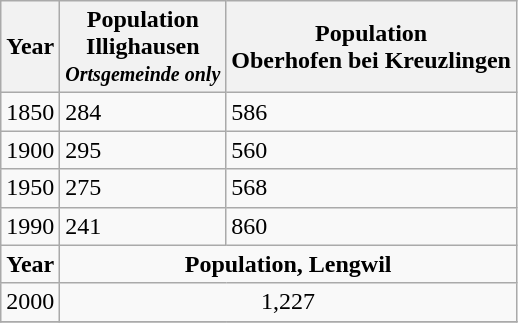<table class="wikitable">
<tr>
<th>Year</th>
<th>Population <br>Illighausen<br><small><em>Ortsgemeinde only</em></small></th>
<th>Population <br>Oberhofen bei Kreuzlingen</th>
</tr>
<tr>
<td>1850</td>
<td>284</td>
<td>586</td>
</tr>
<tr>
<td>1900</td>
<td>295</td>
<td>560</td>
</tr>
<tr>
<td>1950</td>
<td>275</td>
<td>568</td>
</tr>
<tr>
<td>1990</td>
<td>241</td>
<td>860</td>
</tr>
<tr>
<td colspan="1"><strong>Year</strong></td>
<td colspan="2" align ="center"><strong>Population, Lengwil</strong></td>
</tr>
<tr>
<td>2000</td>
<td colspan="2" align ="center">1,227</td>
</tr>
<tr>
</tr>
</table>
